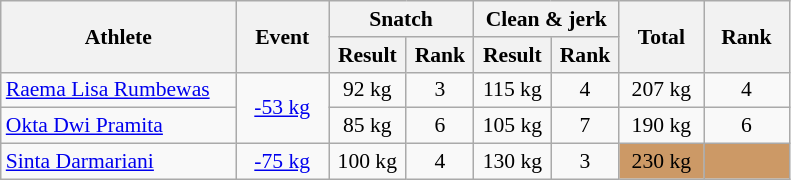<table class="wikitable" style="font-size:90%">
<tr>
<th width=150 rowspan="2">Athlete</th>
<th width=55 rowspan="2">Event</th>
<th width=90 colspan="2">Snatch</th>
<th width=90 colspan="2">Clean & jerk</th>
<th width=50 rowspan="2">Total</th>
<th width=50 rowspan="2">Rank</th>
</tr>
<tr>
<th>Result</th>
<th>Rank</th>
<th>Result</th>
<th>Rank</th>
</tr>
<tr>
<td><a href='#'>Raema Lisa Rumbewas</a></td>
<td align="center" rowspan=2><a href='#'>-53 kg</a></td>
<td align="center">92 kg</td>
<td align="center">3</td>
<td align="center">115 kg</td>
<td align="center">4</td>
<td align="center">207 kg</td>
<td align="center">4</td>
</tr>
<tr>
<td><a href='#'>Okta Dwi Pramita</a></td>
<td align="center">85 kg</td>
<td align="center">6</td>
<td align="center">105 kg</td>
<td align="center">7</td>
<td align="center">190 kg</td>
<td align="center">6</td>
</tr>
<tr>
<td><a href='#'>Sinta Darmariani</a></td>
<td align="center"><a href='#'>-75 kg</a></td>
<td align="center">100 kg</td>
<td align="center">4</td>
<td align="center">130 kg</td>
<td align="center">3</td>
<td align="center" bgcolor=cc9966>230 kg</td>
<td align="center" bgcolor=cc9966></td>
</tr>
</table>
